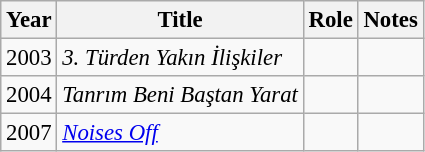<table class="wikitable plainrowheaders sortable" style="margin-right: 0; font-size: 95%;">
<tr>
<th>Year</th>
<th>Title</th>
<th>Role</th>
<th>Notes</th>
</tr>
<tr>
<td>2003</td>
<td><em>3. Türden Yakın İlişkiler</em></td>
<td></td>
<td></td>
</tr>
<tr>
<td>2004</td>
<td><em>Tanrım Beni Baştan Yarat</em></td>
<td></td>
<td></td>
</tr>
<tr>
<td>2007</td>
<td><em><a href='#'>Noises Off</a></em></td>
<td></td>
<td></td>
</tr>
</table>
